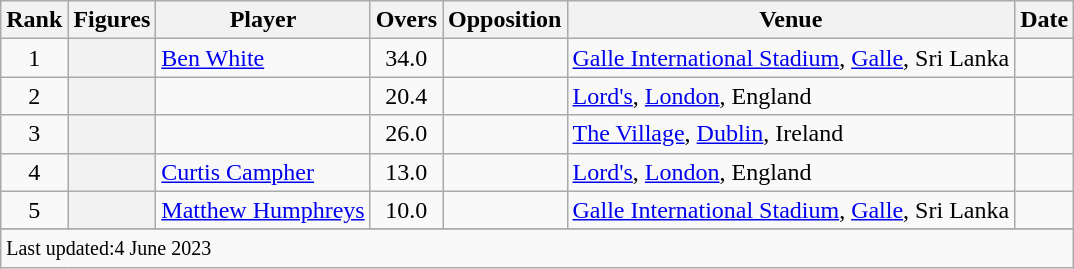<table class="wikitable plainrowheaders sortable">
<tr>
<th scope=col>Rank</th>
<th scope=col>Figures</th>
<th scope=col>Player</th>
<th scope=col>Overs</th>
<th scope=col>Opposition</th>
<th scope=col>Venue</th>
<th scope=col>Date</th>
</tr>
<tr>
<td align=center>1</td>
<th scope=row style=text-align:center;></th>
<td><a href='#'>Ben White</a></td>
<td align=center>34.0</td>
<td></td>
<td><a href='#'>Galle International Stadium</a>, <a href='#'>Galle</a>, Sri Lanka</td>
<td></td>
</tr>
<tr>
<td align=center>2</td>
<th scope=row style=text-align:center;></th>
<td></td>
<td align=center>20.4</td>
<td></td>
<td><a href='#'>Lord's</a>, <a href='#'>London</a>, England</td>
<td></td>
</tr>
<tr>
<td scope=row style=text-align:center;>3</td>
<th scope=row style=text-align:center;></th>
<td></td>
<td align=center>26.0</td>
<td></td>
<td><a href='#'>The Village</a>, <a href='#'>Dublin</a>, Ireland</td>
<td></td>
</tr>
<tr>
<td align=center>4</td>
<th scope=row style=text-align:center;></th>
<td><a href='#'>Curtis Campher</a></td>
<td align=center>13.0</td>
<td></td>
<td><a href='#'>Lord's</a>, <a href='#'>London</a>, England</td>
<td></td>
</tr>
<tr>
<td align=center>5</td>
<th scope=row style=text-align:center;></th>
<td><a href='#'>Matthew Humphreys</a></td>
<td align=center>10.0</td>
<td></td>
<td><a href='#'>Galle International Stadium</a>, <a href='#'>Galle</a>, Sri Lanka</td>
<td></td>
</tr>
<tr>
</tr>
<tr class=sortbottom>
<td colspan=7><small>Last updated:4 June 2023</small></td>
</tr>
</table>
